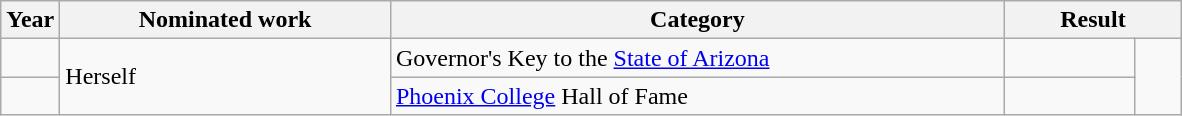<table class=wikitable>
<tr>
<th width=5%>Year</th>
<th width=28%>Nominated work</th>
<th width=52%>Category</th>
<th width=15% colspan=2>Result</th>
</tr>
<tr>
<td></td>
<td rowspan=2>Herself</td>
<td>Governor's Key to the <a href='#'>State of Arizona</a></td>
<td></td>
<td width=4% align=center rowspan=2></td>
</tr>
<tr>
<td></td>
<td><a href='#'>Phoenix College</a> Hall of Fame</td>
<td></td>
</tr>
</table>
